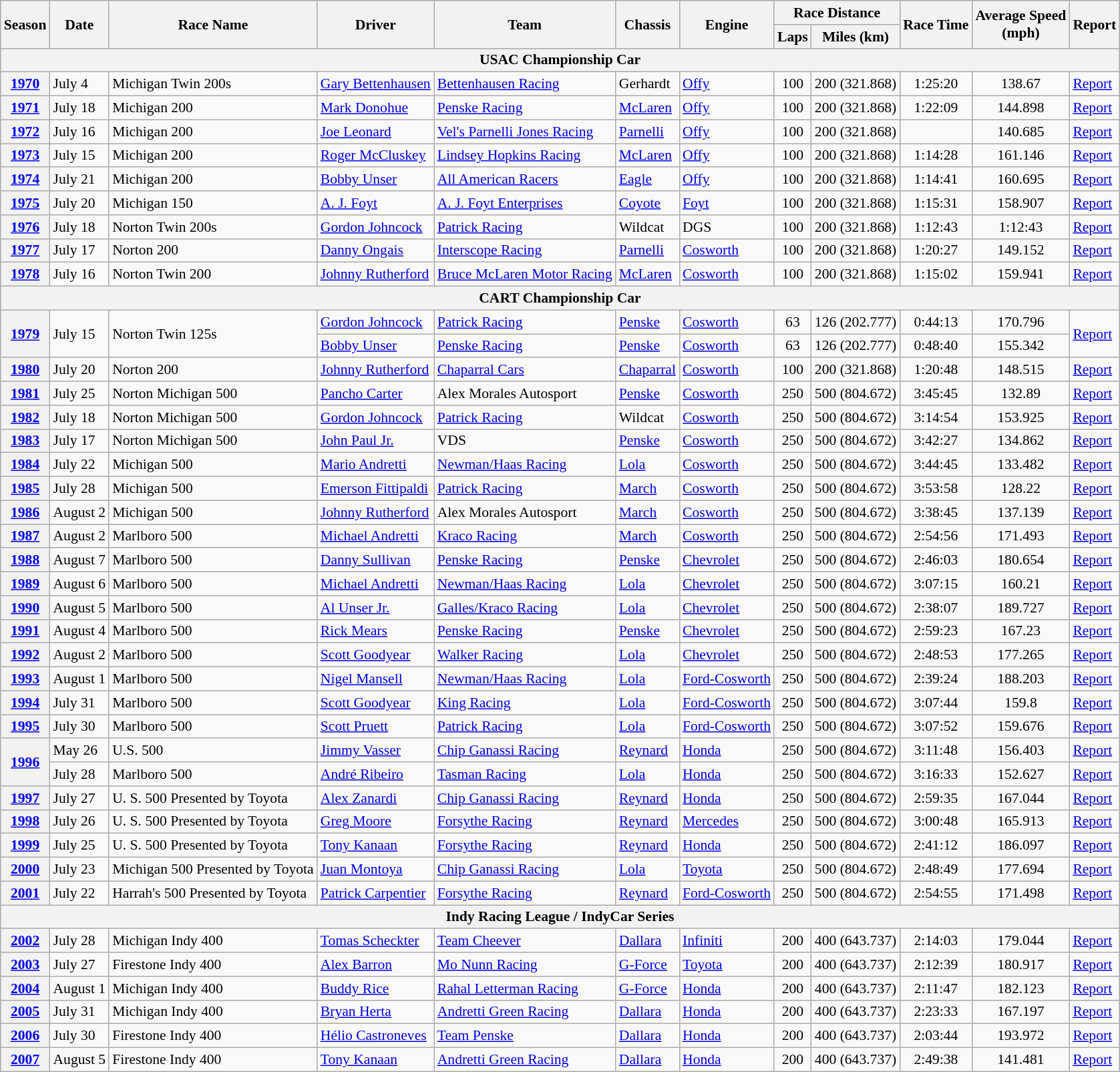<table class="wikitable" style="font-size: 90%;">
<tr>
<th rowspan="2">Season</th>
<th rowspan="2">Date</th>
<th rowspan="2">Race Name</th>
<th rowspan="2">Driver</th>
<th rowspan="2">Team</th>
<th rowspan="2">Chassis</th>
<th rowspan="2">Engine</th>
<th colspan="2">Race Distance</th>
<th rowspan="2">Race Time</th>
<th rowspan="2">Average Speed<br>(mph)</th>
<th rowspan="2">Report</th>
</tr>
<tr>
<th>Laps</th>
<th>Miles (km)</th>
</tr>
<tr>
<th colspan=12>USAC Championship Car</th>
</tr>
<tr>
<th align=center><a href='#'>1970</a></th>
<td>July 4</td>
<td>Michigan Twin 200s</td>
<td> <a href='#'>Gary Bettenhausen</a></td>
<td><a href='#'>Bettenhausen Racing</a></td>
<td>Gerhardt</td>
<td><a href='#'>Offy</a></td>
<td align="center">100</td>
<td align="center">200 (321.868)</td>
<td align="center">1:25:20</td>
<td align="center">138.67</td>
<td><a href='#'>Report</a></td>
</tr>
<tr>
<th align=center><a href='#'>1971</a></th>
<td>July 18</td>
<td>Michigan 200</td>
<td> <a href='#'>Mark Donohue</a></td>
<td><a href='#'>Penske Racing</a></td>
<td><a href='#'>McLaren</a></td>
<td><a href='#'>Offy</a></td>
<td align="center">100</td>
<td align="center">200 (321.868)</td>
<td align="center">1:22:09</td>
<td align="center">144.898</td>
<td><a href='#'>Report</a></td>
</tr>
<tr>
<th align=center><a href='#'>1972</a></th>
<td>July 16</td>
<td>Michigan 200</td>
<td> <a href='#'>Joe Leonard</a></td>
<td><a href='#'>Vel's Parnelli Jones Racing</a></td>
<td><a href='#'>Parnelli</a></td>
<td><a href='#'>Offy</a></td>
<td align="center">100</td>
<td align="center">200 (321.868)</td>
<td align="center"></td>
<td align="center">140.685</td>
<td><a href='#'>Report</a></td>
</tr>
<tr>
<th align=center><a href='#'>1973</a></th>
<td>July 15</td>
<td>Michigan 200</td>
<td> <a href='#'>Roger McCluskey</a></td>
<td><a href='#'>Lindsey Hopkins Racing</a></td>
<td><a href='#'>McLaren</a></td>
<td><a href='#'>Offy</a></td>
<td align="center">100</td>
<td align="center">200 (321.868)</td>
<td align="center">1:14:28</td>
<td align="center">161.146</td>
<td><a href='#'>Report</a></td>
</tr>
<tr>
<th align=center><a href='#'>1974</a></th>
<td>July 21</td>
<td>Michigan 200</td>
<td> <a href='#'>Bobby Unser</a></td>
<td><a href='#'>All American Racers</a></td>
<td><a href='#'>Eagle</a></td>
<td><a href='#'>Offy</a></td>
<td align="center">100</td>
<td align="center">200 (321.868)</td>
<td align="center">1:14:41</td>
<td align="center">160.695</td>
<td><a href='#'>Report</a></td>
</tr>
<tr>
<th align=center><a href='#'>1975</a></th>
<td>July 20</td>
<td>Michigan 150</td>
<td> <a href='#'>A. J. Foyt</a></td>
<td><a href='#'>A. J. Foyt Enterprises</a></td>
<td><a href='#'>Coyote</a></td>
<td><a href='#'>Foyt</a></td>
<td align="center">100</td>
<td align="center">200 (321.868)</td>
<td align="center">1:15:31</td>
<td align="center">158.907</td>
<td><a href='#'>Report</a></td>
</tr>
<tr>
<th align=center><a href='#'>1976</a></th>
<td>July 18</td>
<td>Norton Twin 200s</td>
<td> <a href='#'>Gordon Johncock</a></td>
<td><a href='#'>Patrick Racing</a></td>
<td>Wildcat</td>
<td>DGS</td>
<td align="center">100</td>
<td align="center">200 (321.868)</td>
<td align="center">1:12:43</td>
<td align="center">1:12:43</td>
<td><a href='#'>Report</a></td>
</tr>
<tr>
<th align=center><a href='#'>1977</a></th>
<td>July 17</td>
<td>Norton 200</td>
<td> <a href='#'>Danny Ongais</a></td>
<td><a href='#'>Interscope Racing</a></td>
<td><a href='#'>Parnelli</a></td>
<td><a href='#'>Cosworth</a></td>
<td align="center">100</td>
<td align="center">200 (321.868)</td>
<td align="center">1:20:27</td>
<td align="center">149.152</td>
<td><a href='#'>Report</a></td>
</tr>
<tr>
<th align=center><a href='#'>1978</a></th>
<td>July 16</td>
<td>Norton Twin 200</td>
<td> <a href='#'>Johnny Rutherford</a></td>
<td><a href='#'>Bruce McLaren Motor Racing</a></td>
<td><a href='#'>McLaren</a></td>
<td><a href='#'>Cosworth</a></td>
<td align="center">100</td>
<td align="center">200 (321.868)</td>
<td align="center">1:15:02</td>
<td align="center">159.941</td>
<td><a href='#'>Report</a></td>
</tr>
<tr>
<th colspan=12>CART Championship Car</th>
</tr>
<tr>
<th rowspan=2 align=center><a href='#'>1979</a></th>
<td rowspan=2>July 15</td>
<td rowspan=2>Norton Twin 125s</td>
<td> <a href='#'>Gordon Johncock</a></td>
<td><a href='#'>Patrick Racing</a></td>
<td><a href='#'>Penske</a></td>
<td><a href='#'>Cosworth</a></td>
<td align="center">63</td>
<td align="center">126 (202.777)</td>
<td align="center">0:44:13</td>
<td align="center">170.796</td>
<td rowspan=2><a href='#'>Report</a></td>
</tr>
<tr>
<td> <a href='#'>Bobby Unser</a></td>
<td><a href='#'>Penske Racing</a></td>
<td><a href='#'>Penske</a></td>
<td><a href='#'>Cosworth</a></td>
<td align="center">63</td>
<td align="center">126 (202.777)</td>
<td align="center">0:48:40</td>
<td align="center">155.342</td>
</tr>
<tr>
<th align=center><a href='#'>1980</a></th>
<td>July 20</td>
<td>Norton 200</td>
<td> <a href='#'>Johnny Rutherford</a></td>
<td><a href='#'>Chaparral Cars</a></td>
<td><a href='#'>Chaparral</a></td>
<td><a href='#'>Cosworth</a></td>
<td align="center">100</td>
<td align="center">200 (321.868)</td>
<td align="center">1:20:48</td>
<td align="center">148.515</td>
<td><a href='#'>Report</a></td>
</tr>
<tr>
<th align=center><a href='#'>1981</a></th>
<td>July 25</td>
<td>Norton Michigan 500</td>
<td> <a href='#'>Pancho Carter</a></td>
<td>Alex Morales Autosport</td>
<td><a href='#'>Penske</a></td>
<td><a href='#'>Cosworth</a></td>
<td align="center">250</td>
<td align="center">500 (804.672)</td>
<td align="center">3:45:45</td>
<td align="center">132.89</td>
<td><a href='#'>Report</a></td>
</tr>
<tr>
<th align=center><a href='#'>1982</a></th>
<td>July 18</td>
<td>Norton Michigan 500</td>
<td> <a href='#'>Gordon Johncock</a></td>
<td><a href='#'>Patrick Racing</a></td>
<td>Wildcat</td>
<td><a href='#'>Cosworth</a></td>
<td align="center">250</td>
<td align="center">500 (804.672)</td>
<td align="center">3:14:54</td>
<td align="center">153.925</td>
<td><a href='#'>Report</a></td>
</tr>
<tr>
<th align=center><a href='#'>1983</a></th>
<td>July 17</td>
<td>Norton Michigan 500</td>
<td> <a href='#'>John Paul Jr.</a></td>
<td>VDS</td>
<td><a href='#'>Penske</a></td>
<td><a href='#'>Cosworth</a></td>
<td align="center">250</td>
<td align="center">500 (804.672)</td>
<td align="center">3:42:27</td>
<td align="center">134.862</td>
<td><a href='#'>Report</a></td>
</tr>
<tr>
<th align=center><a href='#'>1984</a></th>
<td>July 22</td>
<td>Michigan 500</td>
<td> <a href='#'>Mario Andretti</a></td>
<td><a href='#'>Newman/Haas Racing</a></td>
<td><a href='#'>Lola</a></td>
<td><a href='#'>Cosworth</a></td>
<td align="center">250</td>
<td align="center">500 (804.672)</td>
<td align="center">3:44:45</td>
<td align="center">133.482</td>
<td><a href='#'>Report</a></td>
</tr>
<tr>
<th align=center><a href='#'>1985</a></th>
<td>July 28</td>
<td>Michigan 500</td>
<td> <a href='#'>Emerson Fittipaldi</a></td>
<td><a href='#'>Patrick Racing</a></td>
<td><a href='#'>March</a></td>
<td><a href='#'>Cosworth</a></td>
<td align="center">250</td>
<td align="center">500 (804.672)</td>
<td align="center">3:53:58</td>
<td align="center">128.22</td>
<td><a href='#'>Report</a></td>
</tr>
<tr>
<th align=center><a href='#'>1986</a></th>
<td>August 2</td>
<td>Michigan 500</td>
<td> <a href='#'>Johnny Rutherford</a></td>
<td>Alex Morales Autosport</td>
<td><a href='#'>March</a></td>
<td><a href='#'>Cosworth</a></td>
<td align="center">250</td>
<td align="center">500 (804.672)</td>
<td align="center">3:38:45</td>
<td align="center">137.139</td>
<td><a href='#'>Report</a></td>
</tr>
<tr>
<th align=center><a href='#'>1987</a></th>
<td>August 2</td>
<td>Marlboro 500</td>
<td> <a href='#'>Michael Andretti</a></td>
<td><a href='#'>Kraco Racing</a></td>
<td><a href='#'>March</a></td>
<td><a href='#'>Cosworth</a></td>
<td align="center">250</td>
<td align="center">500 (804.672)</td>
<td align="center">2:54:56</td>
<td align="center">171.493</td>
<td><a href='#'>Report</a></td>
</tr>
<tr>
<th align=center><a href='#'>1988</a></th>
<td>August 7</td>
<td>Marlboro 500</td>
<td> <a href='#'>Danny Sullivan</a></td>
<td><a href='#'>Penske Racing</a></td>
<td><a href='#'>Penske</a></td>
<td><a href='#'>Chevrolet</a></td>
<td align="center">250</td>
<td align="center">500 (804.672)</td>
<td align="center">2:46:03</td>
<td align="center">180.654</td>
<td><a href='#'>Report</a></td>
</tr>
<tr>
<th align=center><a href='#'>1989</a></th>
<td>August 6</td>
<td>Marlboro 500</td>
<td> <a href='#'>Michael Andretti</a></td>
<td><a href='#'>Newman/Haas Racing</a></td>
<td><a href='#'>Lola</a></td>
<td><a href='#'>Chevrolet</a></td>
<td align="center">250</td>
<td align="center">500 (804.672)</td>
<td align="center">3:07:15</td>
<td align="center">160.21</td>
<td><a href='#'>Report</a></td>
</tr>
<tr>
<th align=center><a href='#'>1990</a></th>
<td>August 5</td>
<td>Marlboro 500</td>
<td> <a href='#'>Al Unser Jr.</a></td>
<td><a href='#'>Galles/Kraco Racing</a></td>
<td><a href='#'>Lola</a></td>
<td><a href='#'>Chevrolet</a></td>
<td align="center">250</td>
<td align="center">500 (804.672)</td>
<td align="center">2:38:07</td>
<td align="center">189.727</td>
<td><a href='#'>Report</a></td>
</tr>
<tr>
<th align=center><a href='#'>1991</a></th>
<td>August 4</td>
<td>Marlboro 500</td>
<td> <a href='#'>Rick Mears</a></td>
<td><a href='#'>Penske Racing</a></td>
<td><a href='#'>Penske</a></td>
<td><a href='#'>Chevrolet</a></td>
<td align="center">250</td>
<td align="center">500 (804.672)</td>
<td align="center">2:59:23</td>
<td align="center">167.23</td>
<td><a href='#'>Report</a></td>
</tr>
<tr>
<th align=center><a href='#'>1992</a></th>
<td>August 2</td>
<td>Marlboro 500</td>
<td> <a href='#'>Scott Goodyear</a></td>
<td><a href='#'>Walker Racing</a></td>
<td><a href='#'>Lola</a></td>
<td><a href='#'>Chevrolet</a></td>
<td align="center">250</td>
<td align="center">500 (804.672)</td>
<td align="center">2:48:53</td>
<td align="center">177.265</td>
<td><a href='#'>Report</a></td>
</tr>
<tr>
<th align=center><a href='#'>1993</a></th>
<td>August 1</td>
<td>Marlboro 500</td>
<td> <a href='#'>Nigel Mansell</a></td>
<td><a href='#'>Newman/Haas Racing</a></td>
<td><a href='#'>Lola</a></td>
<td><a href='#'>Ford-Cosworth</a></td>
<td align="center">250</td>
<td align="center">500 (804.672)</td>
<td align="center">2:39:24</td>
<td align="center">188.203</td>
<td><a href='#'>Report</a></td>
</tr>
<tr>
<th align=center><a href='#'>1994</a></th>
<td>July 31</td>
<td>Marlboro 500</td>
<td> <a href='#'>Scott Goodyear</a></td>
<td><a href='#'>King Racing</a></td>
<td><a href='#'>Lola</a></td>
<td><a href='#'>Ford-Cosworth</a></td>
<td align="center">250</td>
<td align="center">500 (804.672)</td>
<td align="center">3:07:44</td>
<td align="center">159.8</td>
<td><a href='#'>Report</a></td>
</tr>
<tr>
<th align=center><a href='#'>1995</a></th>
<td>July 30</td>
<td>Marlboro 500</td>
<td> <a href='#'>Scott Pruett</a></td>
<td><a href='#'>Patrick Racing</a></td>
<td><a href='#'>Lola</a></td>
<td><a href='#'>Ford-Cosworth</a></td>
<td align="center">250</td>
<td align="center">500 (804.672)</td>
<td align="center">3:07:52</td>
<td align="center">159.676</td>
<td><a href='#'>Report</a></td>
</tr>
<tr>
<th rowspan=2><a href='#'>1996</a></th>
<td>May 26</td>
<td>U.S. 500</td>
<td> <a href='#'>Jimmy Vasser</a></td>
<td><a href='#'>Chip Ganassi Racing</a></td>
<td><a href='#'>Reynard</a></td>
<td><a href='#'>Honda</a></td>
<td align="center">250</td>
<td align="center">500 (804.672)</td>
<td align="center">3:11:48</td>
<td align="center">156.403</td>
<td><a href='#'>Report</a></td>
</tr>
<tr>
<td>July 28</td>
<td>Marlboro 500</td>
<td> <a href='#'>André Ribeiro</a></td>
<td><a href='#'>Tasman Racing</a></td>
<td><a href='#'>Lola</a></td>
<td><a href='#'>Honda</a></td>
<td align="center">250</td>
<td align="center">500 (804.672)</td>
<td align="center">3:16:33</td>
<td align="center">152.627</td>
<td><a href='#'>Report</a></td>
</tr>
<tr>
<th align=center><a href='#'>1997</a></th>
<td>July 27</td>
<td>U. S. 500 Presented by Toyota</td>
<td> <a href='#'>Alex Zanardi</a></td>
<td><a href='#'>Chip Ganassi Racing</a></td>
<td><a href='#'>Reynard</a></td>
<td><a href='#'>Honda</a></td>
<td align="center">250</td>
<td align="center">500 (804.672)</td>
<td align="center">2:59:35</td>
<td align="center">167.044</td>
<td><a href='#'>Report</a></td>
</tr>
<tr>
<th align=center><a href='#'>1998</a></th>
<td>July 26</td>
<td>U. S. 500 Presented by Toyota</td>
<td> <a href='#'>Greg Moore</a></td>
<td><a href='#'>Forsythe Racing</a></td>
<td><a href='#'>Reynard</a></td>
<td><a href='#'>Mercedes</a></td>
<td align="center">250</td>
<td align="center">500 (804.672)</td>
<td align="center">3:00:48</td>
<td align="center">165.913</td>
<td><a href='#'>Report</a></td>
</tr>
<tr>
<th align=center><a href='#'>1999</a></th>
<td>July 25</td>
<td>U. S. 500 Presented by Toyota</td>
<td> <a href='#'>Tony Kanaan</a></td>
<td><a href='#'>Forsythe Racing</a></td>
<td><a href='#'>Reynard</a></td>
<td><a href='#'>Honda</a></td>
<td align="center">250</td>
<td align="center">500 (804.672)</td>
<td align="center">2:41:12</td>
<td align="center">186.097</td>
<td><a href='#'>Report</a></td>
</tr>
<tr>
<th align=center><a href='#'>2000</a></th>
<td>July 23</td>
<td>Michigan 500 Presented by Toyota</td>
<td> <a href='#'>Juan Montoya</a></td>
<td><a href='#'>Chip Ganassi Racing</a></td>
<td><a href='#'>Lola</a></td>
<td><a href='#'>Toyota</a></td>
<td align="center">250</td>
<td align="center">500 (804.672)</td>
<td align="center">2:48:49</td>
<td align="center">177.694</td>
<td><a href='#'>Report</a></td>
</tr>
<tr>
<th align=center><a href='#'>2001</a></th>
<td>July 22</td>
<td>Harrah's 500 Presented by Toyota</td>
<td> <a href='#'>Patrick Carpentier</a></td>
<td><a href='#'>Forsythe Racing</a></td>
<td><a href='#'>Reynard</a></td>
<td><a href='#'>Ford-Cosworth</a></td>
<td align="center">250</td>
<td align="center">500 (804.672)</td>
<td align="center">2:54:55</td>
<td align="center">171.498</td>
<td><a href='#'>Report</a></td>
</tr>
<tr>
<th colspan=12>Indy Racing League / IndyCar Series</th>
</tr>
<tr>
<th align=center><a href='#'>2002</a></th>
<td>July 28</td>
<td>Michigan Indy 400</td>
<td> <a href='#'>Tomas Scheckter</a></td>
<td><a href='#'>Team Cheever</a></td>
<td><a href='#'>Dallara</a></td>
<td><a href='#'>Infiniti</a></td>
<td align="center">200</td>
<td align="center">400 (643.737)</td>
<td align="center">2:14:03</td>
<td align="center">179.044</td>
<td><a href='#'>Report</a></td>
</tr>
<tr>
<th align=center><a href='#'>2003</a></th>
<td>July 27</td>
<td>Firestone Indy 400</td>
<td> <a href='#'>Alex Barron</a></td>
<td><a href='#'>Mo Nunn Racing</a></td>
<td><a href='#'>G-Force</a></td>
<td><a href='#'>Toyota</a></td>
<td align="center">200</td>
<td align="center">400 (643.737)</td>
<td align="center">2:12:39</td>
<td align="center">180.917</td>
<td><a href='#'>Report</a></td>
</tr>
<tr>
<th align=center><a href='#'>2004</a></th>
<td>August 1</td>
<td>Michigan Indy 400</td>
<td> <a href='#'>Buddy Rice</a></td>
<td><a href='#'>Rahal Letterman Racing</a></td>
<td><a href='#'>G-Force</a></td>
<td><a href='#'>Honda</a></td>
<td align="center">200</td>
<td align="center">400 (643.737)</td>
<td align="center">2:11:47</td>
<td align="center">182.123</td>
<td><a href='#'>Report</a></td>
</tr>
<tr>
<th align=center><a href='#'>2005</a></th>
<td>July 31</td>
<td>Michigan Indy 400</td>
<td> <a href='#'>Bryan Herta</a></td>
<td><a href='#'>Andretti Green Racing</a></td>
<td><a href='#'>Dallara</a></td>
<td><a href='#'>Honda</a></td>
<td align="center">200</td>
<td align="center">400 (643.737)</td>
<td align="center">2:23:33</td>
<td align="center">167.197</td>
<td><a href='#'>Report</a></td>
</tr>
<tr>
<th align=center><a href='#'>2006</a></th>
<td>July 30</td>
<td>Firestone Indy 400</td>
<td> <a href='#'>Hélio Castroneves</a></td>
<td><a href='#'>Team Penske</a></td>
<td><a href='#'>Dallara</a></td>
<td><a href='#'>Honda</a></td>
<td align="center">200</td>
<td align="center">400 (643.737)</td>
<td align="center">2:03:44</td>
<td align="center">193.972</td>
<td><a href='#'>Report</a></td>
</tr>
<tr>
<th align=center><a href='#'>2007</a></th>
<td>August 5</td>
<td>Firestone Indy 400</td>
<td> <a href='#'>Tony Kanaan</a></td>
<td><a href='#'>Andretti Green Racing</a></td>
<td><a href='#'>Dallara</a></td>
<td><a href='#'>Honda</a></td>
<td align="center">200</td>
<td align="center">400 (643.737)</td>
<td align="center">2:49:38</td>
<td align="center">141.481</td>
<td><a href='#'>Report</a></td>
</tr>
</table>
